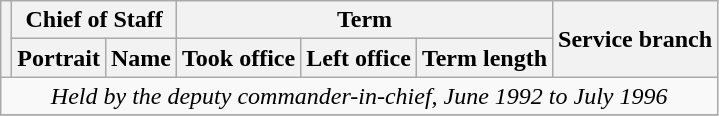<table class="wikitable sortable">
<tr>
<th rowspan=2></th>
<th colspan=2>Chief of Staff</th>
<th colspan=3>Term</th>
<th rowspan=2>Service branch</th>
</tr>
<tr>
<th>Portrait</th>
<th>Name</th>
<th>Took office</th>
<th>Left office</th>
<th>Term length</th>
</tr>
<tr>
<td colspan=7 style="text-align: center;"><em>Held by the deputy commander-in-chief, June 1992 to July 1996</em></td>
</tr>
<tr>
</tr>
</table>
